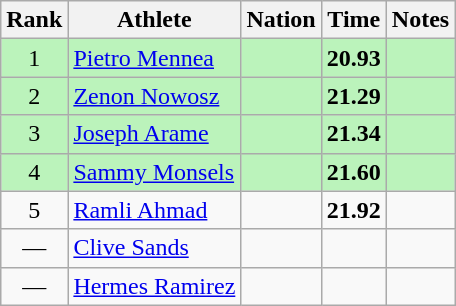<table class="wikitable sortable" style="text-align:center">
<tr>
<th>Rank</th>
<th>Athlete</th>
<th>Nation</th>
<th>Time</th>
<th>Notes</th>
</tr>
<tr style="background:#bbf3bb;">
<td>1</td>
<td align=left><a href='#'>Pietro Mennea</a></td>
<td align=left></td>
<td><strong>20.93</strong></td>
<td></td>
</tr>
<tr style="background:#bbf3bb;">
<td>2</td>
<td align=left><a href='#'>Zenon Nowosz</a></td>
<td align=left></td>
<td><strong>21.29</strong></td>
<td></td>
</tr>
<tr style="background:#bbf3bb;">
<td>3</td>
<td align=left><a href='#'>Joseph Arame</a></td>
<td align=left></td>
<td><strong>21.34</strong></td>
<td></td>
</tr>
<tr style="background:#bbf3bb;">
<td>4</td>
<td align=left><a href='#'>Sammy Monsels</a></td>
<td align=left></td>
<td><strong>21.60</strong></td>
<td></td>
</tr>
<tr>
<td>5</td>
<td align=left><a href='#'>Ramli Ahmad</a></td>
<td align=left></td>
<td><strong>21.92</strong></td>
<td></td>
</tr>
<tr>
<td data-sort-value=6>—</td>
<td align=left><a href='#'>Clive Sands</a></td>
<td align=left></td>
<td data-sort-value=60.00></td>
<td></td>
</tr>
<tr>
<td data-sort-value=7>—</td>
<td align=left><a href='#'>Hermes Ramirez</a></td>
<td align=left></td>
<td data-sort-value=99.99></td>
<td></td>
</tr>
</table>
